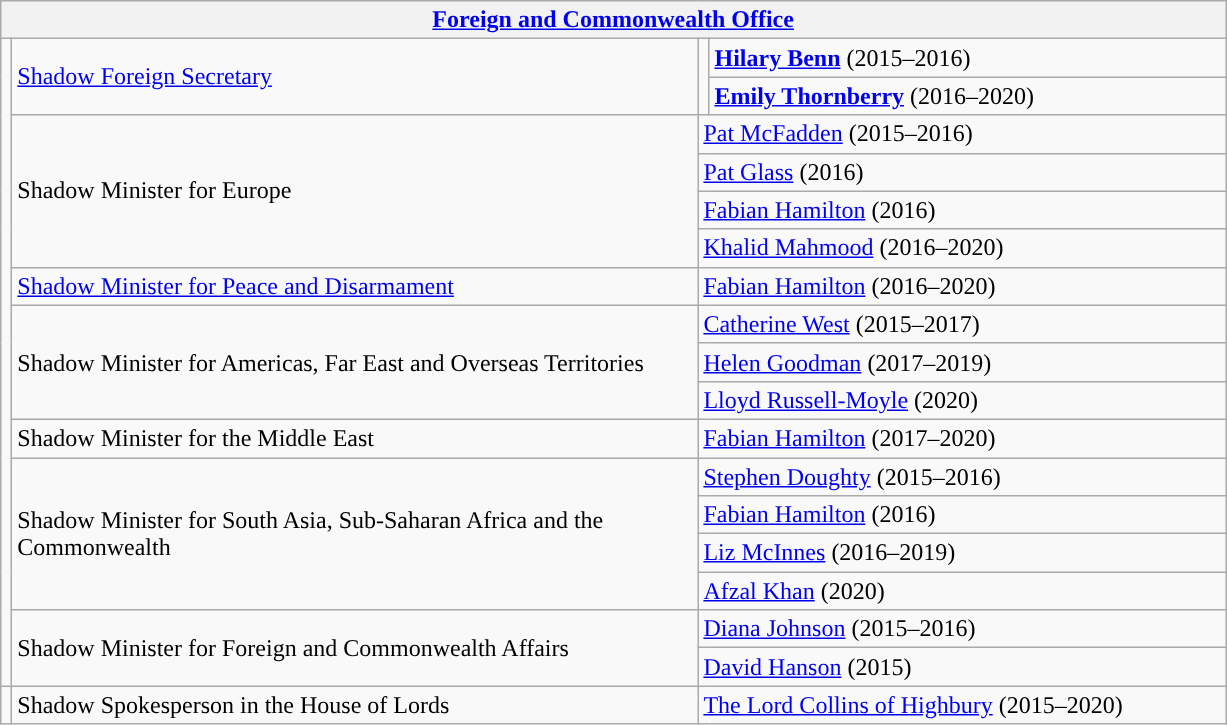<table class="wikitable">
<tr>
<th colspan="4"><a href='#'>Foreign and Commonwealth Office</a></th>
</tr>
<tr>
<td rowspan="17" style="background: "></td>
<td rowspan="2" style="width: 450px;"><a href='#'>Shadow Foreign Secretary</a></td>
<td rowspan="2" style="background: "></td>
<td style="width: 337px;"><strong><a href='#'>Hilary Benn</a></strong> (2015–2016)</td>
</tr>
<tr>
<td><strong><a href='#'>Emily Thornberry</a></strong> (2016–2020)</td>
</tr>
<tr>
<td rowspan="4">Shadow Minister for Europe</td>
<td colspan="2"><a href='#'>Pat McFadden</a> (2015–2016)</td>
</tr>
<tr>
<td colspan="2"><a href='#'>Pat Glass</a> (2016)</td>
</tr>
<tr>
<td colspan="2"><a href='#'>Fabian Hamilton</a> (2016)</td>
</tr>
<tr>
<td colspan="2"><a href='#'>Khalid Mahmood</a> (2016–2020)</td>
</tr>
<tr>
<td><a href='#'>Shadow Minister for Peace and Disarmament</a></td>
<td colspan="2"><a href='#'>Fabian Hamilton</a> (2016–2020)</td>
</tr>
<tr>
<td rowspan="3">Shadow Minister for Americas, Far East and Overseas Territories</td>
<td colspan="2"><a href='#'>Catherine West</a> (2015–2017)</td>
</tr>
<tr>
<td colspan="2"><a href='#'>Helen Goodman</a> (2017–2019)</td>
</tr>
<tr>
<td colspan="2"><a href='#'>Lloyd Russell-Moyle</a> (2020)</td>
</tr>
<tr>
<td>Shadow Minister for the Middle East</td>
<td colspan="2"><a href='#'>Fabian Hamilton</a> (2017–2020)</td>
</tr>
<tr>
<td rowspan="4">Shadow Minister for South Asia, Sub-Saharan Africa and the Commonwealth</td>
<td colspan="2"><a href='#'>Stephen Doughty</a> (2015–2016)</td>
</tr>
<tr>
<td colspan="2"><a href='#'>Fabian Hamilton</a> (2016)</td>
</tr>
<tr>
<td colspan="2"><a href='#'>Liz McInnes</a> (2016–2019)</td>
</tr>
<tr>
<td colspan="2"><a href='#'>Afzal Khan</a> (2020)</td>
</tr>
<tr>
<td rowspan="2">Shadow Minister for Foreign and Commonwealth Affairs</td>
<td colspan="2"><a href='#'>Diana Johnson</a> (2015–2016)</td>
</tr>
<tr>
<td colspan="2"><a href='#'>David Hanson</a> (2015)</td>
</tr>
<tr>
<td style="background: "></td>
<td>Shadow Spokesperson in the House of Lords</td>
<td colspan="2"><a href='#'>The Lord Collins of Highbury</a> (2015–2020)</td>
</tr>
</table>
